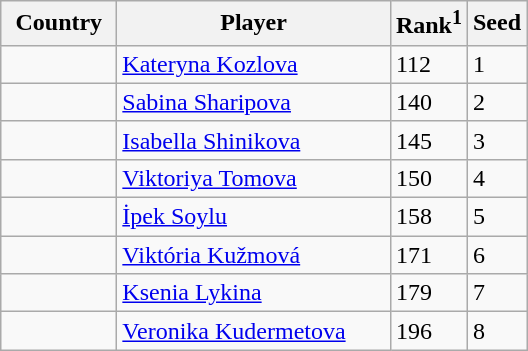<table class="sortable wikitable">
<tr>
<th width="70">Country</th>
<th width="175">Player</th>
<th>Rank<sup>1</sup></th>
<th>Seed</th>
</tr>
<tr>
<td></td>
<td><a href='#'>Kateryna Kozlova</a></td>
<td>112</td>
<td>1</td>
</tr>
<tr>
<td></td>
<td><a href='#'>Sabina Sharipova</a></td>
<td>140</td>
<td>2</td>
</tr>
<tr>
<td></td>
<td><a href='#'>Isabella Shinikova</a></td>
<td>145</td>
<td>3</td>
</tr>
<tr>
<td></td>
<td><a href='#'>Viktoriya Tomova</a></td>
<td>150</td>
<td>4</td>
</tr>
<tr>
<td></td>
<td><a href='#'>İpek Soylu</a></td>
<td>158</td>
<td>5</td>
</tr>
<tr>
<td></td>
<td><a href='#'>Viktória Kužmová</a></td>
<td>171</td>
<td>6</td>
</tr>
<tr>
<td></td>
<td><a href='#'>Ksenia Lykina</a></td>
<td>179</td>
<td>7</td>
</tr>
<tr>
<td></td>
<td><a href='#'>Veronika Kudermetova</a></td>
<td>196</td>
<td>8</td>
</tr>
</table>
